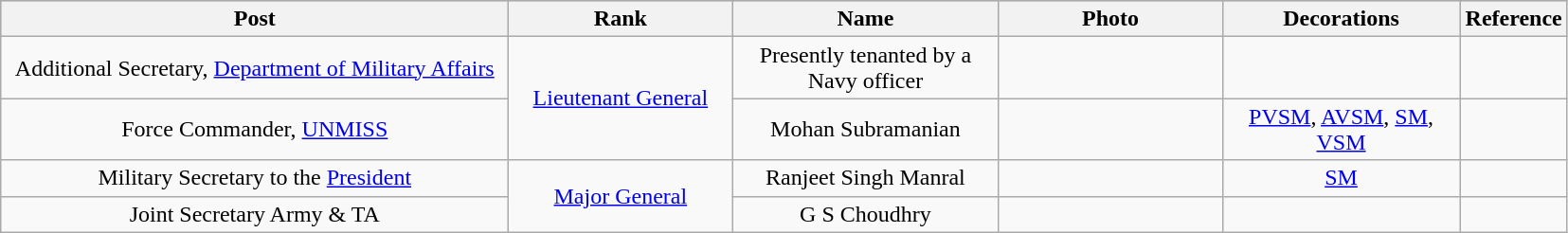<table class="wikitable" style="text-align:center">
<tr style="background:#cccccc">
<th scope="col" style="width: 350px;">Post</th>
<th scope="col" style="width: 150px;">Rank</th>
<th scope="col" style="width: 180px;">Name</th>
<th scope="col" style="width: 150px;">Photo</th>
<th scope="col" style="width: 160px;">Decorations</th>
<th scope="col" style="width: 5px;">Reference</th>
</tr>
<tr>
<td>Additional Secretary, <a href='#'>Department of Military Affairs</a></td>
<td rowspan="2"><a href='#'>Lieutenant General</a></td>
<td>Presently tenanted by a Navy officer</td>
<td></td>
<td></td>
<td></td>
</tr>
<tr>
<td>Force Commander, <a href='#'>UNMISS</a></td>
<td>Mohan Subramanian</td>
<td></td>
<td><a href='#'>PVSM</a>, <a href='#'>AVSM</a>, <a href='#'>SM</a>, <a href='#'>VSM</a></td>
<td></td>
</tr>
<tr>
<td>Military Secretary to the <a href='#'>President</a></td>
<td rowspan="2"><a href='#'>Major General</a></td>
<td>Ranjeet Singh Manral</td>
<td></td>
<td><a href='#'>SM</a></td>
<td></td>
</tr>
<tr>
<td>Joint Secretary Army & TA</td>
<td>G S Choudhry</td>
<td></td>
<td></td>
<td></td>
</tr>
</table>
